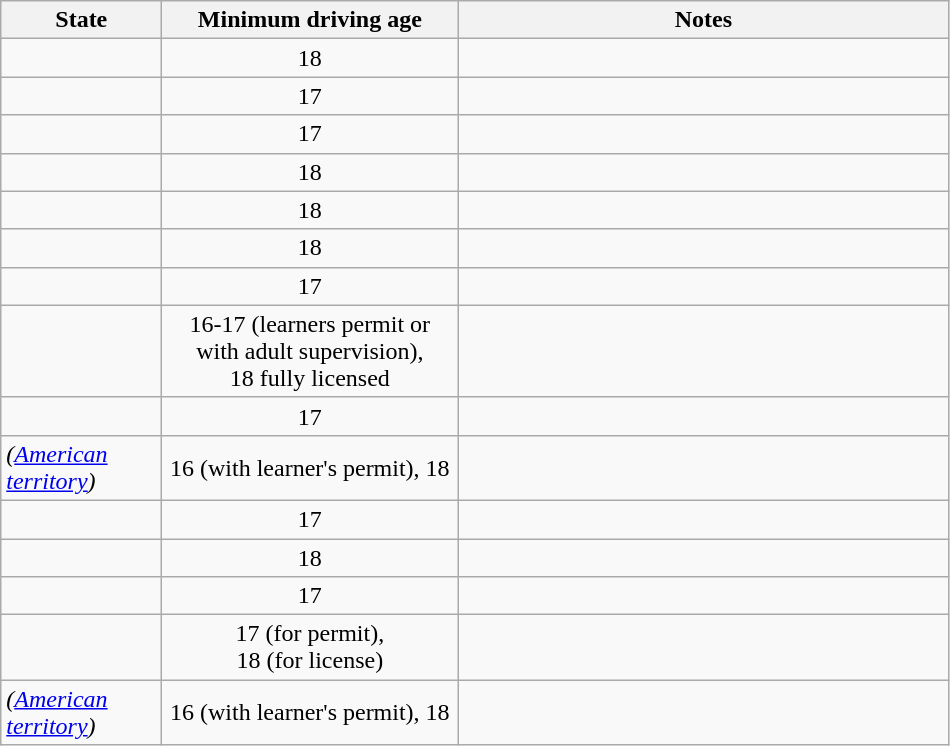<table class="wikitable sortable">
<tr>
<th width="100">State</th>
<th width="190">Minimum driving age</th>
<th width="320">Notes</th>
</tr>
<tr>
<td><em></em></td>
<td style="text-align:center;">18</td>
<td></td>
</tr>
<tr>
<td></td>
<td style="text-align:center;">17</td>
<td></td>
</tr>
<tr>
<td></td>
<td style="text-align:center;">17</td>
<td></td>
</tr>
<tr>
<td></td>
<td style="text-align:center;">18</td>
<td></td>
</tr>
<tr>
<td><em></em></td>
<td style="text-align:center;">18</td>
<td></td>
</tr>
<tr>
<td></td>
<td style="text-align:center;">18</td>
<td></td>
</tr>
<tr>
<td><em></em></td>
<td style="text-align:center;">17</td>
<td></td>
</tr>
<tr>
<td></td>
<td style="text-align:center;">16-17 (learners permit or with adult supervision),<br>18 fully licensed</td>
<td></td>
</tr>
<tr>
<td><em></em></td>
<td style="text-align:center;">17</td>
<td></td>
</tr>
<tr>
<td><em> (<a href='#'>American territory</a>)</em></td>
<td style="text-align:center;">16 (with learner's permit), 18</td>
<td></td>
</tr>
<tr>
<td><em></em></td>
<td style="text-align:center;">17</td>
<td></td>
</tr>
<tr>
<td><em></em></td>
<td style="text-align:center;">18</td>
<td></td>
</tr>
<tr>
<td></td>
<td style="text-align:center;">17</td>
<td></td>
</tr>
<tr>
<td></td>
<td style="text-align:center;">17 (for permit),<br>18 (for license)</td>
<td></td>
</tr>
<tr>
<td><em> (<a href='#'>American territory</a>)</em></td>
<td style="text-align:center;">16 (with learner's permit), 18</td>
<td></td>
</tr>
</table>
